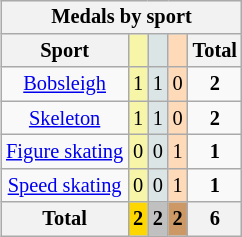<table class=wikitable style=font-size:85%;float:right;text-align:center>
<tr>
<th colspan=5>Medals by sport</th>
</tr>
<tr>
<th>Sport</th>
<td bgcolor=F7F6A8></td>
<td bgcolor=DCE5E5></td>
<td bgcolor=FFDAB9></td>
<th>Total</th>
</tr>
<tr>
<td><a href='#'>Bobsleigh</a></td>
<td bgcolor=F7F6A8>1</td>
<td bgcolor=DCE5E5>1</td>
<td bgcolor=FFDAB9>0</td>
<td><strong>2</strong></td>
</tr>
<tr>
<td><a href='#'>Skeleton</a></td>
<td bgcolor=F7F6A8>1</td>
<td bgcolor=DCE5E5>1</td>
<td bgcolor=FFDAB9>0</td>
<td><strong>2</strong></td>
</tr>
<tr>
<td><a href='#'>Figure skating</a></td>
<td bgcolor=F7F6A8>0</td>
<td bgcolor=DCE5E5>0</td>
<td bgcolor=FFDAB9>1</td>
<td><strong>1</strong></td>
</tr>
<tr>
<td><a href='#'>Speed skating</a></td>
<td bgcolor=F7F6A8>0</td>
<td bgcolor=DCE5E5>0</td>
<td bgcolor=FFDAB9>1</td>
<td><strong>1</strong></td>
</tr>
<tr>
<th>Total</th>
<th style=background:gold>2</th>
<th style=background:silver>2</th>
<th style=background:#c96>2</th>
<th>6</th>
</tr>
</table>
